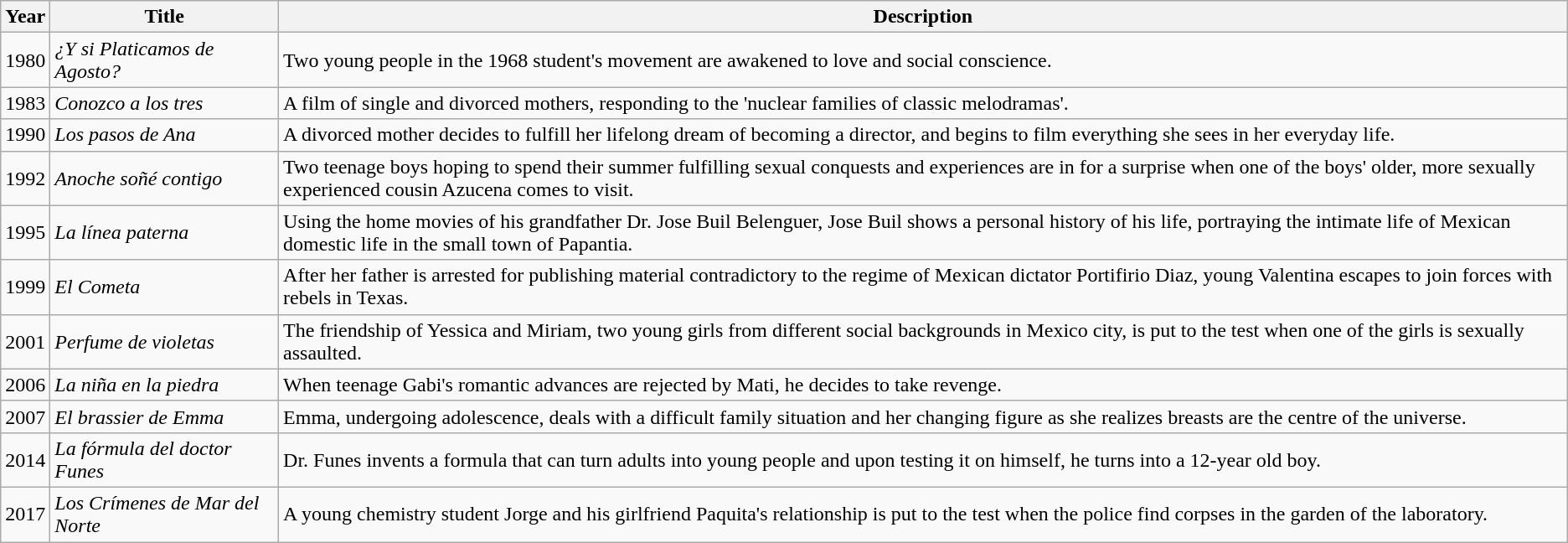<table class="wikitable">
<tr>
<th>Year</th>
<th>Title</th>
<th>Description</th>
</tr>
<tr>
<td>1980</td>
<td><em>¿Y si Platicamos de Agosto?</em></td>
<td>Two young people in the 1968 student's movement are awakened to love and social conscience.</td>
</tr>
<tr>
<td>1983</td>
<td><em>Conozco a los tres</em></td>
<td>A film of single and divorced mothers, responding to the 'nuclear families of classic melodramas'.</td>
</tr>
<tr>
<td>1990</td>
<td><em>Los pasos de Ana</em></td>
<td>A divorced mother decides to fulfill her lifelong dream of becoming a director, and begins to film everything she sees in her everyday life.</td>
</tr>
<tr>
<td>1992</td>
<td><em>Anoche soñé contigo</em></td>
<td>Two teenage boys hoping to spend their summer fulfilling sexual conquests and experiences are in for a surprise when one of the boys' older, more sexually experienced cousin Azucena comes to visit.</td>
</tr>
<tr>
<td>1995</td>
<td><em>La línea paterna</em></td>
<td>Using the home movies of his grandfather Dr. Jose Buil Belenguer, Jose Buil shows a personal history of his life, portraying the intimate life of Mexican domestic life in the small town of Papantia.</td>
</tr>
<tr>
<td>1999</td>
<td><em>El Cometa</em></td>
<td>After her father is arrested for publishing material contradictory to the regime of Mexican dictator Portifirio Diaz, young Valentina escapes to join forces with rebels in Texas.</td>
</tr>
<tr>
<td>2001</td>
<td><em>Perfume de violetas</em></td>
<td>The friendship of Yessica and Miriam, two young girls from different social backgrounds in Mexico city, is put to the test when one of the girls is sexually assaulted.</td>
</tr>
<tr>
<td>2006</td>
<td><em>La niña en la piedra</em></td>
<td>When teenage Gabi's romantic advances are rejected by Mati, he decides to take revenge.</td>
</tr>
<tr>
<td>2007</td>
<td><em>El brassier de Emma</em></td>
<td>Emma, undergoing adolescence, deals with a difficult family situation and her changing figure as she realizes breasts are the centre of the universe.</td>
</tr>
<tr>
<td>2014</td>
<td><em>La fórmula del doctor Funes</em></td>
<td>Dr. Funes invents a formula that can turn adults into young people and upon testing it on himself, he turns into a 12-year old boy.</td>
</tr>
<tr>
<td>2017</td>
<td><em>Los Crímenes de Mar del Norte</em></td>
<td>A young chemistry student Jorge and his girlfriend Paquita's relationship is put to the test when the police find corpses in the garden of the laboratory.</td>
</tr>
</table>
